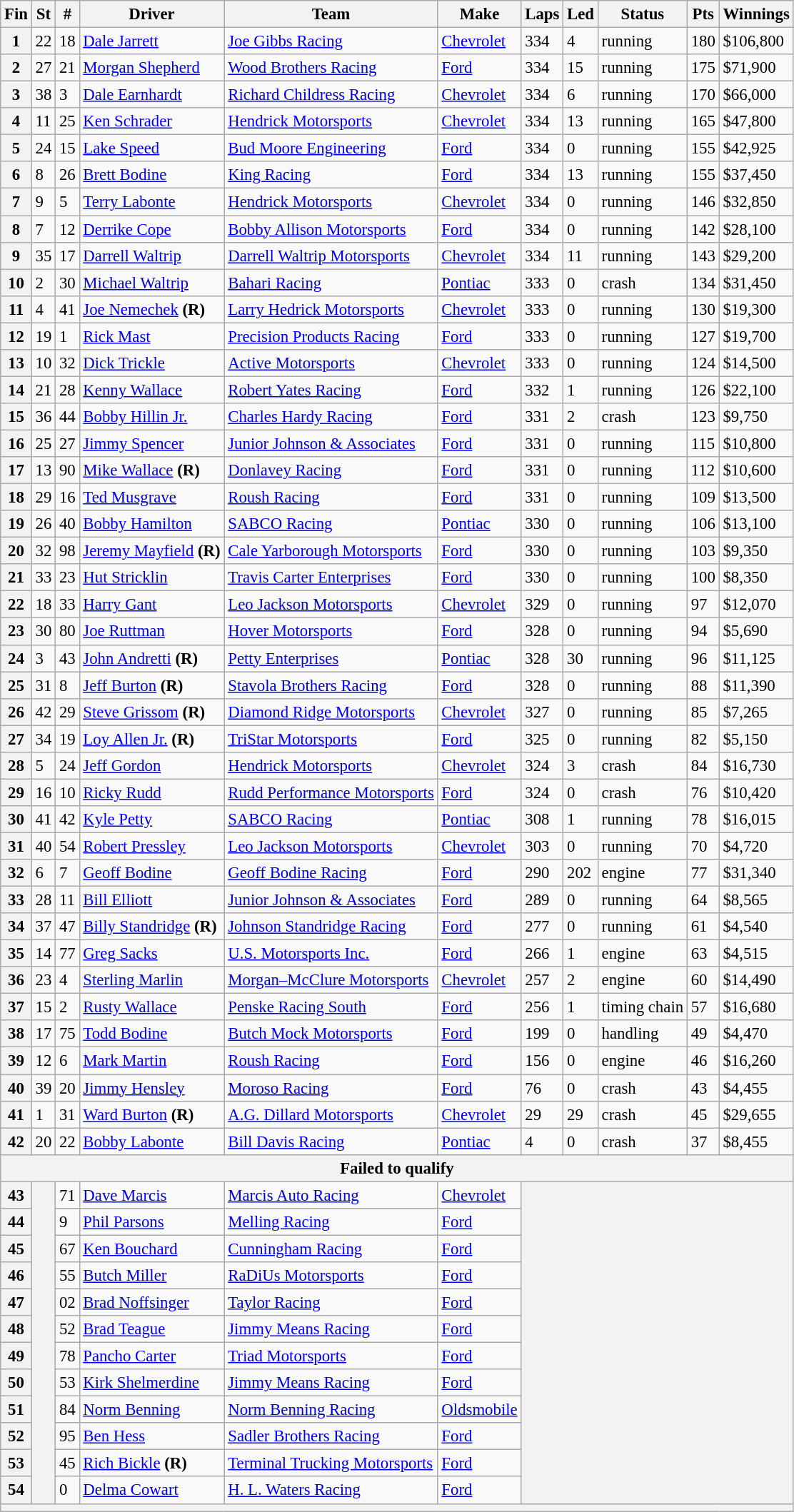<table class="wikitable" style="font-size:95%">
<tr>
<th>Fin</th>
<th>St</th>
<th>#</th>
<th>Driver</th>
<th>Team</th>
<th>Make</th>
<th>Laps</th>
<th>Led</th>
<th>Status</th>
<th>Pts</th>
<th>Winnings</th>
</tr>
<tr>
<th>1</th>
<td>22</td>
<td>18</td>
<td><a href='#'>Dale Jarrett</a></td>
<td><a href='#'>Joe Gibbs Racing</a></td>
<td><a href='#'>Chevrolet</a></td>
<td>334</td>
<td>4</td>
<td>running</td>
<td>180</td>
<td>$106,800</td>
</tr>
<tr>
<th>2</th>
<td>27</td>
<td>21</td>
<td><a href='#'>Morgan Shepherd</a></td>
<td><a href='#'>Wood Brothers Racing</a></td>
<td><a href='#'>Ford</a></td>
<td>334</td>
<td>15</td>
<td>running</td>
<td>175</td>
<td>$71,900</td>
</tr>
<tr>
<th>3</th>
<td>38</td>
<td>3</td>
<td><a href='#'>Dale Earnhardt</a></td>
<td><a href='#'>Richard Childress Racing</a></td>
<td><a href='#'>Chevrolet</a></td>
<td>334</td>
<td>6</td>
<td>running</td>
<td>170</td>
<td>$66,000</td>
</tr>
<tr>
<th>4</th>
<td>11</td>
<td>25</td>
<td><a href='#'>Ken Schrader</a></td>
<td><a href='#'>Hendrick Motorsports</a></td>
<td><a href='#'>Chevrolet</a></td>
<td>334</td>
<td>13</td>
<td>running</td>
<td>165</td>
<td>$47,800</td>
</tr>
<tr>
<th>5</th>
<td>24</td>
<td>15</td>
<td><a href='#'>Lake Speed</a></td>
<td><a href='#'>Bud Moore Engineering</a></td>
<td><a href='#'>Ford</a></td>
<td>334</td>
<td>0</td>
<td>running</td>
<td>155</td>
<td>$42,925</td>
</tr>
<tr>
<th>6</th>
<td>8</td>
<td>26</td>
<td><a href='#'>Brett Bodine</a></td>
<td><a href='#'>King Racing</a></td>
<td><a href='#'>Ford</a></td>
<td>334</td>
<td>13</td>
<td>running</td>
<td>155</td>
<td>$37,450</td>
</tr>
<tr>
<th>7</th>
<td>9</td>
<td>5</td>
<td><a href='#'>Terry Labonte</a></td>
<td><a href='#'>Hendrick Motorsports</a></td>
<td><a href='#'>Chevrolet</a></td>
<td>334</td>
<td>0</td>
<td>running</td>
<td>146</td>
<td>$32,850</td>
</tr>
<tr>
<th>8</th>
<td>7</td>
<td>12</td>
<td><a href='#'>Derrike Cope</a></td>
<td><a href='#'>Bobby Allison Motorsports</a></td>
<td><a href='#'>Ford</a></td>
<td>334</td>
<td>0</td>
<td>running</td>
<td>142</td>
<td>$28,100</td>
</tr>
<tr>
<th>9</th>
<td>35</td>
<td>17</td>
<td><a href='#'>Darrell Waltrip</a></td>
<td><a href='#'>Darrell Waltrip Motorsports</a></td>
<td><a href='#'>Chevrolet</a></td>
<td>334</td>
<td>11</td>
<td>running</td>
<td>143</td>
<td>$29,200</td>
</tr>
<tr>
<th>10</th>
<td>2</td>
<td>30</td>
<td><a href='#'>Michael Waltrip</a></td>
<td><a href='#'>Bahari Racing</a></td>
<td><a href='#'>Pontiac</a></td>
<td>333</td>
<td>0</td>
<td>crash</td>
<td>134</td>
<td>$31,450</td>
</tr>
<tr>
<th>11</th>
<td>4</td>
<td>41</td>
<td><a href='#'>Joe Nemechek</a> <strong>(R)</strong></td>
<td><a href='#'>Larry Hedrick Motorsports</a></td>
<td><a href='#'>Chevrolet</a></td>
<td>333</td>
<td>0</td>
<td>running</td>
<td>130</td>
<td>$19,300</td>
</tr>
<tr>
<th>12</th>
<td>19</td>
<td>1</td>
<td><a href='#'>Rick Mast</a></td>
<td><a href='#'>Precision Products Racing</a></td>
<td><a href='#'>Ford</a></td>
<td>333</td>
<td>0</td>
<td>running</td>
<td>127</td>
<td>$19,700</td>
</tr>
<tr>
<th>13</th>
<td>10</td>
<td>32</td>
<td><a href='#'>Dick Trickle</a></td>
<td><a href='#'>Active Motorsports</a></td>
<td><a href='#'>Chevrolet</a></td>
<td>333</td>
<td>0</td>
<td>running</td>
<td>124</td>
<td>$14,500</td>
</tr>
<tr>
<th>14</th>
<td>21</td>
<td>28</td>
<td><a href='#'>Kenny Wallace</a></td>
<td><a href='#'>Robert Yates Racing</a></td>
<td><a href='#'>Ford</a></td>
<td>332</td>
<td>1</td>
<td>running</td>
<td>126</td>
<td>$22,100</td>
</tr>
<tr>
<th>15</th>
<td>36</td>
<td>44</td>
<td><a href='#'>Bobby Hillin Jr.</a></td>
<td><a href='#'>Charles Hardy Racing</a></td>
<td><a href='#'>Ford</a></td>
<td>331</td>
<td>2</td>
<td>crash</td>
<td>123</td>
<td>$9,750</td>
</tr>
<tr>
<th>16</th>
<td>25</td>
<td>27</td>
<td><a href='#'>Jimmy Spencer</a></td>
<td><a href='#'>Junior Johnson & Associates</a></td>
<td><a href='#'>Ford</a></td>
<td>331</td>
<td>0</td>
<td>running</td>
<td>115</td>
<td>$10,800</td>
</tr>
<tr>
<th>17</th>
<td>13</td>
<td>90</td>
<td><a href='#'>Mike Wallace</a> <strong>(R)</strong></td>
<td><a href='#'>Donlavey Racing</a></td>
<td><a href='#'>Ford</a></td>
<td>331</td>
<td>0</td>
<td>running</td>
<td>112</td>
<td>$10,600</td>
</tr>
<tr>
<th>18</th>
<td>29</td>
<td>16</td>
<td><a href='#'>Ted Musgrave</a></td>
<td><a href='#'>Roush Racing</a></td>
<td><a href='#'>Ford</a></td>
<td>331</td>
<td>0</td>
<td>running</td>
<td>109</td>
<td>$13,500</td>
</tr>
<tr>
<th>19</th>
<td>26</td>
<td>40</td>
<td><a href='#'>Bobby Hamilton</a></td>
<td><a href='#'>SABCO Racing</a></td>
<td><a href='#'>Pontiac</a></td>
<td>330</td>
<td>0</td>
<td>running</td>
<td>106</td>
<td>$13,100</td>
</tr>
<tr>
<th>20</th>
<td>32</td>
<td>98</td>
<td><a href='#'>Jeremy Mayfield</a> <strong>(R)</strong></td>
<td><a href='#'>Cale Yarborough Motorsports</a></td>
<td><a href='#'>Ford</a></td>
<td>330</td>
<td>0</td>
<td>running</td>
<td>103</td>
<td>$9,350</td>
</tr>
<tr>
<th>21</th>
<td>33</td>
<td>23</td>
<td><a href='#'>Hut Stricklin</a></td>
<td><a href='#'>Travis Carter Enterprises</a></td>
<td><a href='#'>Ford</a></td>
<td>330</td>
<td>0</td>
<td>running</td>
<td>100</td>
<td>$8,350</td>
</tr>
<tr>
<th>22</th>
<td>18</td>
<td>33</td>
<td><a href='#'>Harry Gant</a></td>
<td><a href='#'>Leo Jackson Motorsports</a></td>
<td><a href='#'>Chevrolet</a></td>
<td>329</td>
<td>0</td>
<td>running</td>
<td>97</td>
<td>$12,070</td>
</tr>
<tr>
<th>23</th>
<td>30</td>
<td>80</td>
<td><a href='#'>Joe Ruttman</a></td>
<td><a href='#'>Hover Motorsports</a></td>
<td><a href='#'>Ford</a></td>
<td>328</td>
<td>0</td>
<td>running</td>
<td>94</td>
<td>$5,690</td>
</tr>
<tr>
<th>24</th>
<td>3</td>
<td>43</td>
<td><a href='#'>John Andretti</a> <strong>(R)</strong></td>
<td><a href='#'>Petty Enterprises</a></td>
<td><a href='#'>Pontiac</a></td>
<td>328</td>
<td>30</td>
<td>running</td>
<td>96</td>
<td>$11,125</td>
</tr>
<tr>
<th>25</th>
<td>31</td>
<td>8</td>
<td><a href='#'>Jeff Burton</a> <strong>(R)</strong></td>
<td><a href='#'>Stavola Brothers Racing</a></td>
<td><a href='#'>Ford</a></td>
<td>328</td>
<td>0</td>
<td>running</td>
<td>88</td>
<td>$11,390</td>
</tr>
<tr>
<th>26</th>
<td>42</td>
<td>29</td>
<td><a href='#'>Steve Grissom</a> <strong>(R)</strong></td>
<td><a href='#'>Diamond Ridge Motorsports</a></td>
<td><a href='#'>Chevrolet</a></td>
<td>327</td>
<td>0</td>
<td>running</td>
<td>85</td>
<td>$7,265</td>
</tr>
<tr>
<th>27</th>
<td>34</td>
<td>19</td>
<td><a href='#'>Loy Allen Jr.</a> <strong>(R)</strong></td>
<td><a href='#'>TriStar Motorsports</a></td>
<td><a href='#'>Ford</a></td>
<td>325</td>
<td>0</td>
<td>running</td>
<td>82</td>
<td>$5,150</td>
</tr>
<tr>
<th>28</th>
<td>5</td>
<td>24</td>
<td><a href='#'>Jeff Gordon</a></td>
<td><a href='#'>Hendrick Motorsports</a></td>
<td><a href='#'>Chevrolet</a></td>
<td>324</td>
<td>3</td>
<td>crash</td>
<td>84</td>
<td>$16,730</td>
</tr>
<tr>
<th>29</th>
<td>16</td>
<td>10</td>
<td><a href='#'>Ricky Rudd</a></td>
<td><a href='#'>Rudd Performance Motorsports</a></td>
<td><a href='#'>Ford</a></td>
<td>324</td>
<td>0</td>
<td>crash</td>
<td>76</td>
<td>$10,420</td>
</tr>
<tr>
<th>30</th>
<td>41</td>
<td>42</td>
<td><a href='#'>Kyle Petty</a></td>
<td><a href='#'>SABCO Racing</a></td>
<td><a href='#'>Pontiac</a></td>
<td>308</td>
<td>1</td>
<td>running</td>
<td>78</td>
<td>$16,015</td>
</tr>
<tr>
<th>31</th>
<td>40</td>
<td>54</td>
<td><a href='#'>Robert Pressley</a></td>
<td><a href='#'>Leo Jackson Motorsports</a></td>
<td><a href='#'>Chevrolet</a></td>
<td>303</td>
<td>0</td>
<td>running</td>
<td>70</td>
<td>$4,720</td>
</tr>
<tr>
<th>32</th>
<td>6</td>
<td>7</td>
<td><a href='#'>Geoff Bodine</a></td>
<td><a href='#'>Geoff Bodine Racing</a></td>
<td><a href='#'>Ford</a></td>
<td>290</td>
<td>202</td>
<td>engine</td>
<td>77</td>
<td>$31,340</td>
</tr>
<tr>
<th>33</th>
<td>28</td>
<td>11</td>
<td><a href='#'>Bill Elliott</a></td>
<td><a href='#'>Junior Johnson & Associates</a></td>
<td><a href='#'>Ford</a></td>
<td>289</td>
<td>0</td>
<td>running</td>
<td>64</td>
<td>$8,565</td>
</tr>
<tr>
<th>34</th>
<td>37</td>
<td>47</td>
<td><a href='#'>Billy Standridge</a> <strong>(R)</strong></td>
<td><a href='#'>Johnson Standridge Racing</a></td>
<td><a href='#'>Ford</a></td>
<td>277</td>
<td>0</td>
<td>running</td>
<td>61</td>
<td>$4,540</td>
</tr>
<tr>
<th>35</th>
<td>14</td>
<td>77</td>
<td><a href='#'>Greg Sacks</a></td>
<td><a href='#'>U.S. Motorsports Inc.</a></td>
<td><a href='#'>Ford</a></td>
<td>266</td>
<td>1</td>
<td>engine</td>
<td>63</td>
<td>$4,515</td>
</tr>
<tr>
<th>36</th>
<td>23</td>
<td>4</td>
<td><a href='#'>Sterling Marlin</a></td>
<td><a href='#'>Morgan–McClure Motorsports</a></td>
<td><a href='#'>Chevrolet</a></td>
<td>257</td>
<td>2</td>
<td>engine</td>
<td>60</td>
<td>$14,490</td>
</tr>
<tr>
<th>37</th>
<td>15</td>
<td>2</td>
<td><a href='#'>Rusty Wallace</a></td>
<td><a href='#'>Penske Racing South</a></td>
<td><a href='#'>Ford</a></td>
<td>256</td>
<td>1</td>
<td>timing chain</td>
<td>57</td>
<td>$16,680</td>
</tr>
<tr>
<th>38</th>
<td>17</td>
<td>75</td>
<td><a href='#'>Todd Bodine</a></td>
<td><a href='#'>Butch Mock Motorsports</a></td>
<td><a href='#'>Ford</a></td>
<td>199</td>
<td>0</td>
<td>handling</td>
<td>49</td>
<td>$4,470</td>
</tr>
<tr>
<th>39</th>
<td>12</td>
<td>6</td>
<td><a href='#'>Mark Martin</a></td>
<td><a href='#'>Roush Racing</a></td>
<td><a href='#'>Ford</a></td>
<td>156</td>
<td>0</td>
<td>engine</td>
<td>46</td>
<td>$16,260</td>
</tr>
<tr>
<th>40</th>
<td>39</td>
<td>20</td>
<td><a href='#'>Jimmy Hensley</a></td>
<td><a href='#'>Moroso Racing</a></td>
<td><a href='#'>Ford</a></td>
<td>76</td>
<td>0</td>
<td>crash</td>
<td>43</td>
<td>$4,455</td>
</tr>
<tr>
<th>41</th>
<td>1</td>
<td>31</td>
<td><a href='#'>Ward Burton</a> <strong>(R)</strong></td>
<td><a href='#'>A.G. Dillard Motorsports</a></td>
<td><a href='#'>Chevrolet</a></td>
<td>29</td>
<td>29</td>
<td>crash</td>
<td>45</td>
<td>$29,655</td>
</tr>
<tr>
<th>42</th>
<td>20</td>
<td>22</td>
<td><a href='#'>Bobby Labonte</a></td>
<td><a href='#'>Bill Davis Racing</a></td>
<td><a href='#'>Pontiac</a></td>
<td>4</td>
<td>0</td>
<td>crash</td>
<td>37</td>
<td>$8,455</td>
</tr>
<tr>
<th colspan="11">Failed to qualify</th>
</tr>
<tr>
<th>43</th>
<th rowspan="12"></th>
<td>71</td>
<td><a href='#'>Dave Marcis</a></td>
<td><a href='#'>Marcis Auto Racing</a></td>
<td><a href='#'>Chevrolet</a></td>
<th colspan="5" rowspan="12"></th>
</tr>
<tr>
<th>44</th>
<td>9</td>
<td><a href='#'>Phil Parsons</a></td>
<td><a href='#'>Melling Racing</a></td>
<td><a href='#'>Ford</a></td>
</tr>
<tr>
<th>45</th>
<td>67</td>
<td><a href='#'>Ken Bouchard</a></td>
<td><a href='#'>Cunningham Racing</a></td>
<td><a href='#'>Ford</a></td>
</tr>
<tr>
<th>46</th>
<td>55</td>
<td><a href='#'>Butch Miller</a></td>
<td><a href='#'>RaDiUs Motorsports</a></td>
<td><a href='#'>Ford</a></td>
</tr>
<tr>
<th>47</th>
<td>02</td>
<td><a href='#'>Brad Noffsinger</a></td>
<td><a href='#'>Taylor Racing</a></td>
<td><a href='#'>Ford</a></td>
</tr>
<tr>
<th>48</th>
<td>52</td>
<td><a href='#'>Brad Teague</a></td>
<td><a href='#'>Jimmy Means Racing</a></td>
<td><a href='#'>Ford</a></td>
</tr>
<tr>
<th>49</th>
<td>78</td>
<td><a href='#'>Pancho Carter</a></td>
<td><a href='#'>Triad Motorsports</a></td>
<td><a href='#'>Ford</a></td>
</tr>
<tr>
<th>50</th>
<td>53</td>
<td><a href='#'>Kirk Shelmerdine</a></td>
<td><a href='#'>Jimmy Means Racing</a></td>
<td><a href='#'>Ford</a></td>
</tr>
<tr>
<th>51</th>
<td>84</td>
<td><a href='#'>Norm Benning</a></td>
<td><a href='#'>Norm Benning Racing</a></td>
<td><a href='#'>Oldsmobile</a></td>
</tr>
<tr>
<th>52</th>
<td>95</td>
<td><a href='#'>Ben Hess</a></td>
<td><a href='#'>Sadler Brothers Racing</a></td>
<td><a href='#'>Ford</a></td>
</tr>
<tr>
<th>53</th>
<td>45</td>
<td><a href='#'>Rich Bickle</a> <strong>(R)</strong></td>
<td><a href='#'>Terminal Trucking Motorsports</a></td>
<td><a href='#'>Ford</a></td>
</tr>
<tr>
<th>54</th>
<td>0</td>
<td><a href='#'>Delma Cowart</a></td>
<td><a href='#'>H. L. Waters Racing</a></td>
<td><a href='#'>Ford</a></td>
</tr>
<tr>
<th colspan="11"></th>
</tr>
</table>
